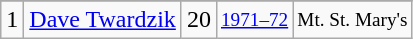<table class="wikitable">
<tr>
</tr>
<tr>
<td>1</td>
<td><a href='#'>Dave Twardzik</a></td>
<td>20</td>
<td style="font-size:80%;"><a href='#'>1971–72</a></td>
<td style="font-size:80%;">Mt. St. Mary's</td>
</tr>
</table>
